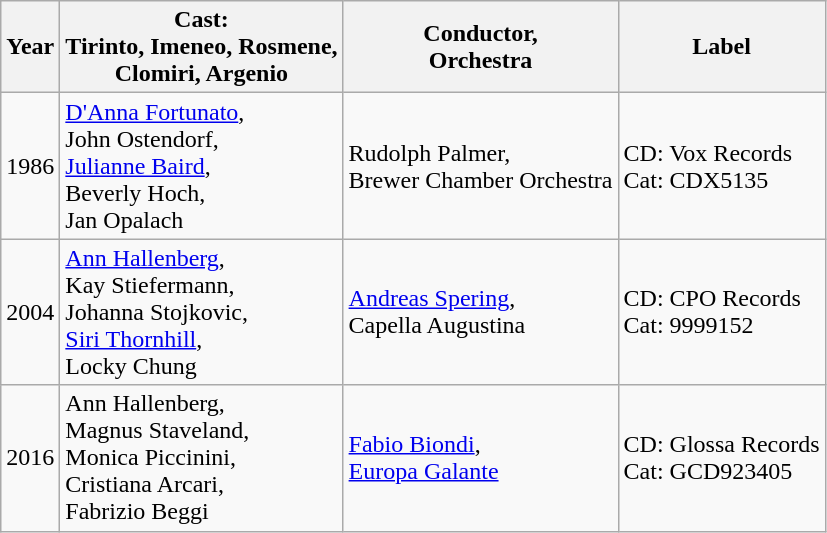<table class="wikitable">
<tr>
<th>Year</th>
<th>Cast:<br>Tirinto, Imeneo, Rosmene,<br>Clomiri, Argenio</th>
<th>Conductor,<br>Orchestra<br></th>
<th>Label</th>
</tr>
<tr>
<td>1986</td>
<td><a href='#'>D'Anna Fortunato</a>,<br>John Ostendorf,<br><a href='#'>Julianne Baird</a>,<br>Beverly Hoch,<br>Jan Opalach</td>
<td>Rudolph Palmer,<br>Brewer Chamber Orchestra</td>
<td>CD: Vox Records<br>Cat: CDX5135</td>
</tr>
<tr>
<td>2004</td>
<td><a href='#'>Ann Hallenberg</a>,<br>Kay Stiefermann,<br> Johanna Stojkovic,<br> <a href='#'>Siri Thornhill</a>,<br>Locky Chung</td>
<td><a href='#'>Andreas Spering</a>,<br>Capella Augustina</td>
<td>CD: CPO Records<br>Cat: 9999152</td>
</tr>
<tr>
<td>2016</td>
<td>Ann Hallenberg,<br>Magnus Staveland,<br>Monica Piccinini,<br>Cristiana Arcari,<br>Fabrizio Beggi</td>
<td><a href='#'>Fabio Biondi</a>,<br><a href='#'>Europa Galante</a></td>
<td>CD: Glossa Records<br>Cat: GCD923405</td>
</tr>
</table>
